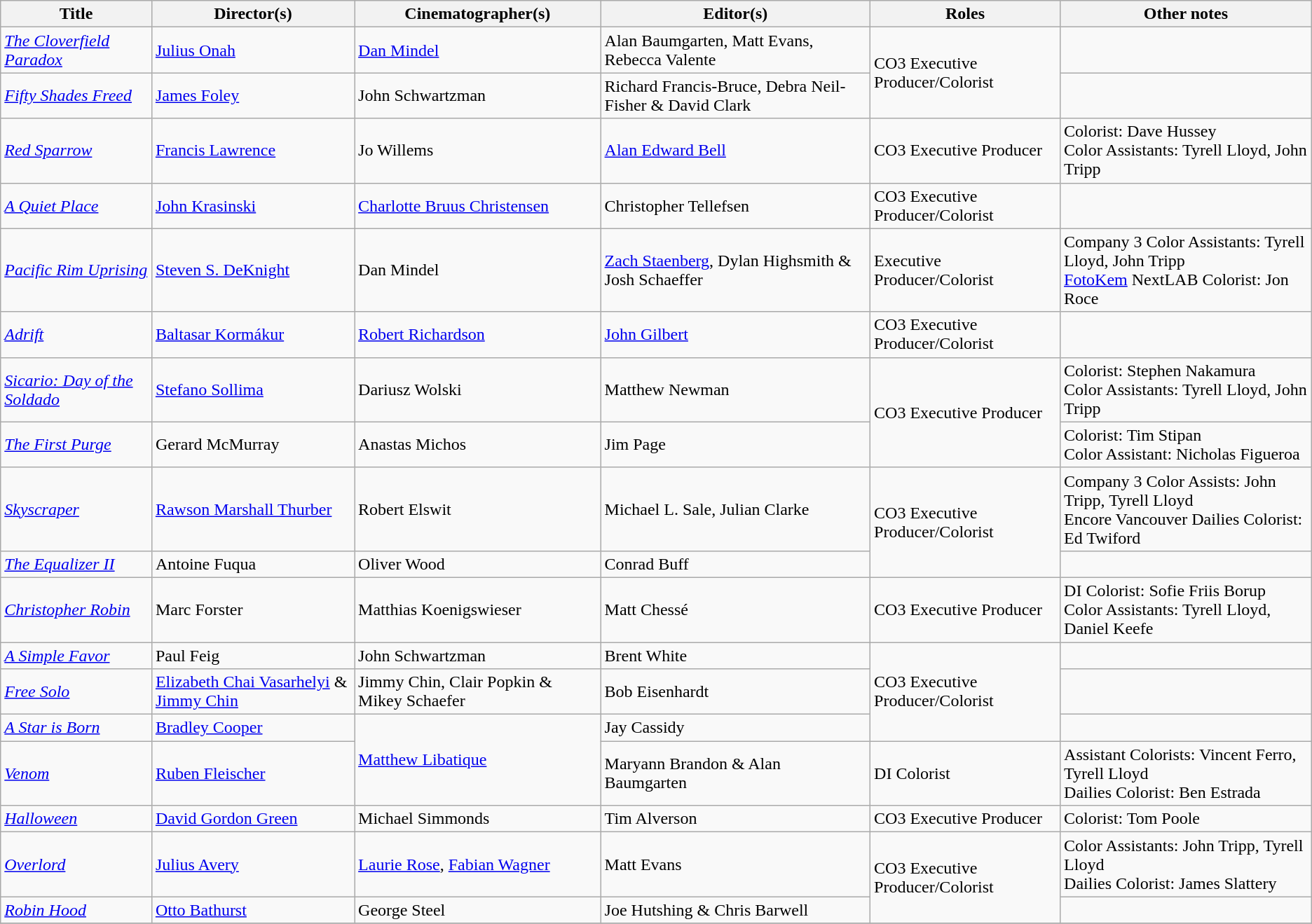<table class="wikitable">
<tr>
<th>Title</th>
<th>Director(s)</th>
<th>Cinematographer(s)</th>
<th>Editor(s)</th>
<th>Roles</th>
<th>Other notes</th>
</tr>
<tr>
<td><em><a href='#'>The Cloverfield Paradox</a></em></td>
<td><a href='#'>Julius Onah</a></td>
<td><a href='#'>Dan Mindel</a></td>
<td>Alan Baumgarten, Matt Evans, Rebecca Valente</td>
<td rowspan="2">CO3 Executive Producer/Colorist</td>
<td></td>
</tr>
<tr>
<td><em><a href='#'>Fifty Shades Freed</a></em></td>
<td><a href='#'>James Foley</a></td>
<td>John Schwartzman</td>
<td>Richard Francis-Bruce, Debra Neil-Fisher & David Clark</td>
<td></td>
</tr>
<tr>
<td><em><a href='#'>Red Sparrow</a></em></td>
<td><a href='#'>Francis Lawrence</a></td>
<td>Jo Willems</td>
<td><a href='#'>Alan Edward Bell</a></td>
<td>CO3 Executive Producer</td>
<td>Colorist: Dave Hussey<br>Color Assistants: Tyrell Lloyd, John Tripp</td>
</tr>
<tr>
<td><em><a href='#'>A Quiet Place</a></em></td>
<td><a href='#'>John Krasinski</a></td>
<td><a href='#'>Charlotte Bruus Christensen</a></td>
<td>Christopher Tellefsen</td>
<td>CO3 Executive Producer/Colorist</td>
<td></td>
</tr>
<tr>
<td><em><a href='#'>Pacific Rim Uprising</a></em></td>
<td><a href='#'>Steven S. DeKnight</a></td>
<td>Dan Mindel</td>
<td><a href='#'>Zach Staenberg</a>, Dylan Highsmith & Josh Schaeffer</td>
<td>Executive Producer/Colorist</td>
<td>Company 3 Color Assistants: Tyrell Lloyd, John Tripp<br><a href='#'>FotoKem</a> NextLAB Colorist: Jon Roce</td>
</tr>
<tr>
<td><em><a href='#'>Adrift</a></em></td>
<td><a href='#'>Baltasar Kormákur</a></td>
<td><a href='#'>Robert Richardson</a></td>
<td><a href='#'>John Gilbert</a></td>
<td>CO3 Executive Producer/Colorist</td>
<td></td>
</tr>
<tr>
<td><em><a href='#'>Sicario: Day of the Soldado</a></em></td>
<td><a href='#'>Stefano Sollima</a></td>
<td>Dariusz Wolski</td>
<td>Matthew Newman</td>
<td rowspan="2">CO3 Executive Producer</td>
<td>Colorist: Stephen Nakamura<br>Color Assistants: Tyrell Lloyd, John Tripp</td>
</tr>
<tr>
<td><em><a href='#'>The First Purge</a></em></td>
<td>Gerard McMurray</td>
<td>Anastas Michos</td>
<td>Jim Page</td>
<td>Colorist: Tim Stipan<br>Color Assistant: Nicholas Figueroa</td>
</tr>
<tr>
<td><em><a href='#'>Skyscraper</a></em></td>
<td><a href='#'>Rawson Marshall Thurber</a></td>
<td>Robert Elswit</td>
<td>Michael L. Sale, Julian Clarke</td>
<td rowspan="2">CO3 Executive Producer/Colorist</td>
<td>Company 3 Color Assists: John Tripp, Tyrell Lloyd<br>Encore Vancouver Dailies Colorist: Ed Twiford</td>
</tr>
<tr>
<td><em><a href='#'>The Equalizer II</a></em></td>
<td>Antoine Fuqua</td>
<td>Oliver Wood</td>
<td>Conrad Buff</td>
<td></td>
</tr>
<tr>
<td><em><a href='#'>Christopher Robin</a></em></td>
<td>Marc Forster</td>
<td>Matthias Koenigswieser</td>
<td>Matt Chessé</td>
<td>CO3 Executive Producer</td>
<td>DI Colorist: Sofie Friis Borup<br>Color Assistants: Tyrell Lloyd, Daniel Keefe</td>
</tr>
<tr>
<td><em><a href='#'>A Simple Favor</a></em></td>
<td>Paul Feig</td>
<td>John Schwartzman</td>
<td>Brent White</td>
<td rowspan="3">CO3 Executive Producer/Colorist</td>
<td></td>
</tr>
<tr>
<td><em><a href='#'>Free Solo</a></em></td>
<td><a href='#'>Elizabeth Chai Vasarhelyi</a> & <a href='#'>Jimmy Chin</a></td>
<td>Jimmy Chin, Clair Popkin & Mikey Schaefer</td>
<td>Bob Eisenhardt</td>
<td></td>
</tr>
<tr>
<td><em><a href='#'>A Star is Born</a></em></td>
<td><a href='#'>Bradley Cooper</a></td>
<td rowspan="2"><a href='#'>Matthew Libatique</a></td>
<td>Jay Cassidy</td>
<td></td>
</tr>
<tr>
<td><em><a href='#'>Venom</a></em></td>
<td><a href='#'>Ruben Fleischer</a></td>
<td>Maryann Brandon & Alan Baumgarten</td>
<td>DI Colorist</td>
<td>Assistant Colorists: Vincent Ferro, Tyrell Lloyd<br>Dailies Colorist: Ben Estrada</td>
</tr>
<tr>
<td><em><a href='#'>Halloween</a></em></td>
<td><a href='#'>David Gordon Green</a></td>
<td>Michael Simmonds</td>
<td>Tim Alverson</td>
<td>CO3 Executive Producer</td>
<td>Colorist: Tom Poole</td>
</tr>
<tr>
<td><em><a href='#'>Overlord</a></em></td>
<td><a href='#'>Julius Avery</a></td>
<td><a href='#'>Laurie Rose</a>, <a href='#'>Fabian Wagner</a></td>
<td>Matt Evans</td>
<td rowspan="2">CO3 Executive Producer/Colorist</td>
<td>Color Assistants: John Tripp, Tyrell Lloyd<br>Dailies Colorist: James Slattery</td>
</tr>
<tr>
<td><em><a href='#'>Robin Hood</a></em></td>
<td><a href='#'>Otto Bathurst</a></td>
<td>George Steel</td>
<td>Joe Hutshing & Chris Barwell</td>
<td></td>
</tr>
<tr>
</tr>
</table>
